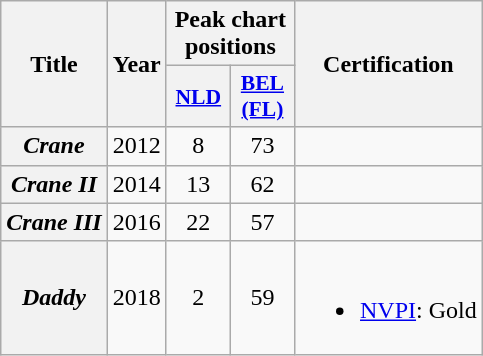<table class="wikitable plainrowheaders" style="text-align:center">
<tr>
<th scope="col" rowspan="2">Title</th>
<th scope="col" rowspan="2">Year</th>
<th scope="col" colspan="2">Peak chart positions</th>
<th scope="col" rowspan="2">Certification</th>
</tr>
<tr>
<th scope="col" style="width:2.5em;font-size:90%;"><a href='#'>NLD</a><br></th>
<th scope="col" style="width:2.5em;font-size:90%;"><a href='#'>BEL<br>(FL)</a><br></th>
</tr>
<tr>
<th scope="row"><em>Crane</em></th>
<td>2012</td>
<td>8</td>
<td>73</td>
<td></td>
</tr>
<tr>
<th scope="row"><em>Crane II</em></th>
<td>2014</td>
<td>13</td>
<td>62</td>
<td></td>
</tr>
<tr>
<th scope="row"><em>Crane III</em></th>
<td>2016</td>
<td>22</td>
<td>57</td>
<td></td>
</tr>
<tr>
<th scope="row"><em>Daddy</em></th>
<td>2018</td>
<td>2</td>
<td>59</td>
<td><br><ul><li><a href='#'>NVPI</a>: Gold</li></ul></td>
</tr>
</table>
